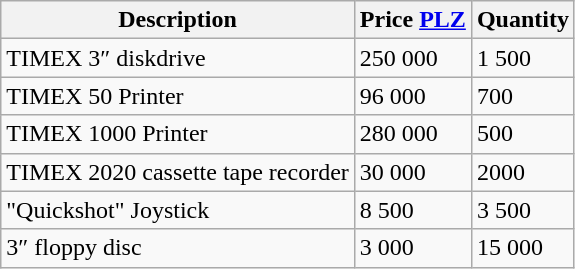<table class="wikitable">
<tr>
<th>Description</th>
<th>Price <a href='#'>PLZ</a></th>
<th>Quantity</th>
</tr>
<tr>
<td>TIMEX 3″ diskdrive</td>
<td>250 000</td>
<td>1 500</td>
</tr>
<tr>
<td>TIMEX 50 Printer</td>
<td>96 000</td>
<td>700</td>
</tr>
<tr>
<td>TIMEX 1000 Printer</td>
<td>280 000</td>
<td>500</td>
</tr>
<tr>
<td>TIMEX 2020 cassette tape recorder</td>
<td>30 000</td>
<td>2000</td>
</tr>
<tr>
<td>"Quickshot" Joystick</td>
<td>8 500</td>
<td>3 500</td>
</tr>
<tr>
<td>3″ floppy disc</td>
<td>3 000</td>
<td>15 000</td>
</tr>
</table>
